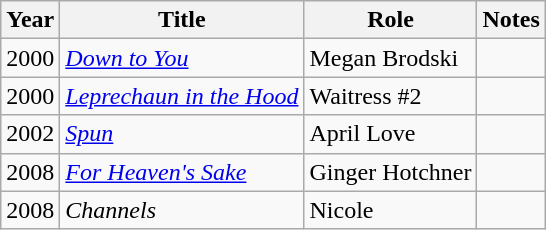<table class="wikitable sortable">
<tr>
<th>Year</th>
<th>Title</th>
<th>Role</th>
<th>Notes</th>
</tr>
<tr>
<td>2000</td>
<td><em><a href='#'>Down to You</a></em></td>
<td>Megan Brodski</td>
<td></td>
</tr>
<tr>
<td>2000</td>
<td><em><a href='#'>Leprechaun in the Hood</a></em></td>
<td>Waitress #2</td>
<td></td>
</tr>
<tr>
<td>2002</td>
<td><em><a href='#'>Spun</a></em></td>
<td>April Love</td>
<td></td>
</tr>
<tr>
<td>2008</td>
<td><a href='#'><em>For Heaven's Sake</em></a></td>
<td>Ginger Hotchner</td>
<td></td>
</tr>
<tr>
<td>2008</td>
<td><em>Channels</em></td>
<td>Nicole</td>
<td></td>
</tr>
</table>
